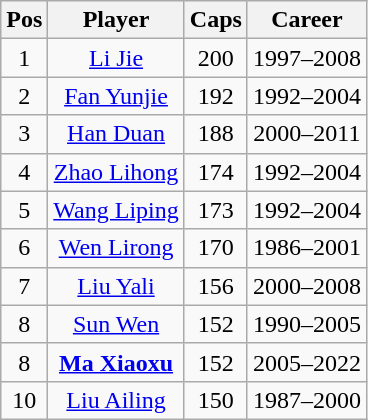<table class="wikitable sortable" style="text-align:center;">
<tr>
<th>Pos</th>
<th>Player</th>
<th>Caps</th>
<th>Career</th>
</tr>
<tr>
<td>1</td>
<td><a href='#'>Li Jie</a></td>
<td>200</td>
<td>1997–2008</td>
</tr>
<tr>
<td>2</td>
<td><a href='#'>Fan Yunjie</a></td>
<td>192</td>
<td>1992–2004</td>
</tr>
<tr>
<td>3</td>
<td><a href='#'>Han Duan</a></td>
<td>188</td>
<td>2000–2011</td>
</tr>
<tr>
<td>4</td>
<td><a href='#'>Zhao Lihong</a></td>
<td>174</td>
<td>1992–2004</td>
</tr>
<tr>
<td>5</td>
<td><a href='#'>Wang Liping</a></td>
<td>173</td>
<td>1992–2004</td>
</tr>
<tr>
<td>6</td>
<td><a href='#'>Wen Lirong</a></td>
<td>170</td>
<td>1986–2001</td>
</tr>
<tr>
<td>7</td>
<td><a href='#'>Liu Yali</a></td>
<td>156</td>
<td>2000–2008</td>
</tr>
<tr>
<td>8</td>
<td><a href='#'>Sun Wen</a></td>
<td>152</td>
<td>1990–2005</td>
</tr>
<tr>
<td>8</td>
<td><strong><a href='#'>Ma Xiaoxu</a></strong></td>
<td>152</td>
<td>2005–2022</td>
</tr>
<tr>
<td>10</td>
<td><a href='#'>Liu Ailing</a></td>
<td>150</td>
<td>1987–2000</td>
</tr>
</table>
